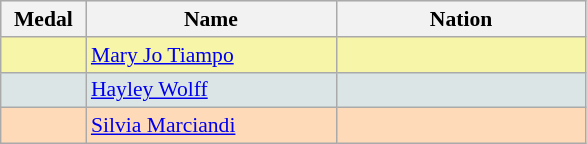<table class=wikitable style="border:1px solid #AAAAAA;font-size:90%">
<tr bgcolor="#E4E4E4">
<th width=50>Medal</th>
<th width=160>Name</th>
<th width=160>Nation</th>
</tr>
<tr bgcolor="#F7F6A8">
<td align="center"></td>
<td><a href='#'>Mary Jo Tiampo</a></td>
<td></td>
</tr>
<tr bgcolor="#DCE5E5">
<td align="center"></td>
<td><a href='#'>Hayley Wolff</a></td>
<td></td>
</tr>
<tr bgcolor="#FFDAB9">
<td align="center"></td>
<td><a href='#'>Silvia Marciandi</a></td>
<td></td>
</tr>
</table>
